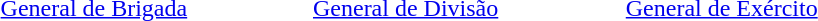<table width=50%>
<tr>
<td align=center> <br><a href='#'>General de Brigada</a></td>
<td align=center> <br><a href='#'>General de Divisão</a></td>
<td align=center> <br><a href='#'>General de Exército</a></td>
</tr>
</table>
